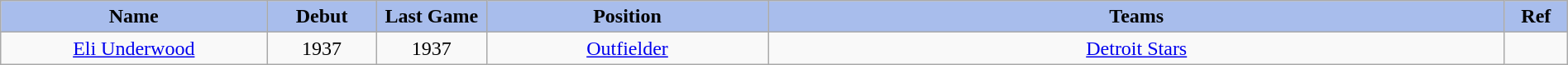<table class="wikitable" style="width: 100%">
<tr>
<th style="background:#a8bdec; width:17%;">Name</th>
<th style="width:7%; background:#a8bdec;">Debut</th>
<th style="width:7%; background:#a8bdec;">Last Game</th>
<th style="width:18%; background:#a8bdec;">Position</th>
<th style="width:47%; background:#a8bdec;">Teams</th>
<th style="width:4%; background:#a8bdec;">Ref</th>
</tr>
<tr align=center>
<td><a href='#'>Eli Underwood</a></td>
<td>1937</td>
<td>1937</td>
<td><a href='#'>Outfielder</a></td>
<td><a href='#'>Detroit Stars</a></td>
<td></td>
</tr>
</table>
